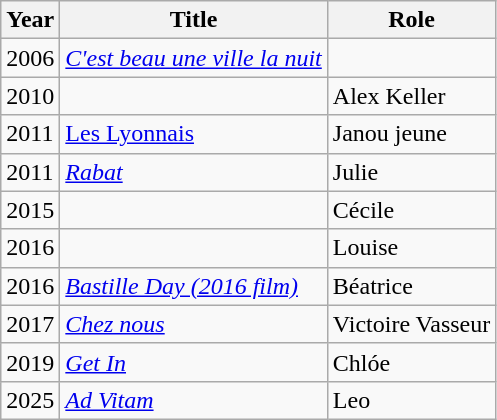<table class="wikitable sortable">
<tr>
<th>Year</th>
<th>Title</th>
<th>Role</th>
</tr>
<tr>
<td>2006</td>
<td><em><a href='#'>C'est beau une ville la nuit</a></em></td>
<td></td>
</tr>
<tr>
<td>2010</td>
<td><em></em></td>
<td>Alex Keller</td>
</tr>
<tr>
<td>2011</td>
<td><a href='#'>Les Lyonnais</a></td>
<td>Janou jeune</td>
</tr>
<tr>
<td>2011</td>
<td><em><a href='#'>Rabat</a></em></td>
<td>Julie</td>
</tr>
<tr>
<td>2015</td>
<td><em></em></td>
<td>Cécile</td>
</tr>
<tr>
<td>2016</td>
<td><em></em></td>
<td>Louise</td>
</tr>
<tr>
<td>2016</td>
<td><em><a href='#'>Bastille Day (2016 film)</a></em></td>
<td>Béatrice</td>
</tr>
<tr>
<td>2017</td>
<td><em><a href='#'>Chez nous</a></em></td>
<td>Victoire Vasseur</td>
</tr>
<tr>
<td>2019</td>
<td><em><a href='#'>Get In</a></em></td>
<td>Chlóe</td>
</tr>
<tr>
<td>2025</td>
<td><em><a href='#'> Ad Vitam</a></em></td>
<td>Leo</td>
</tr>
</table>
